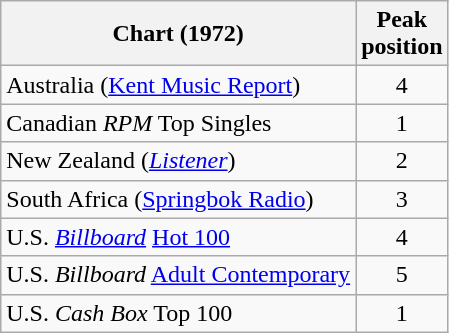<table class="wikitable sortable">
<tr>
<th>Chart (1972)</th>
<th>Peak<br>position</th>
</tr>
<tr>
<td>Australia (<a href='#'>Kent Music Report</a>)</td>
<td style="text-align:center;">4</td>
</tr>
<tr>
<td>Canadian <em>RPM</em> Top Singles </td>
<td style="text-align:center;">1</td>
</tr>
<tr>
<td>New Zealand (<em><a href='#'>Listener</a></em>)</td>
<td style="text-align:center;">2</td>
</tr>
<tr>
<td>South Africa (<a href='#'>Springbok Radio</a>)</td>
<td align="center">3</td>
</tr>
<tr>
<td>U.S. <em><a href='#'>Billboard</a></em> <a href='#'>Hot 100</a></td>
<td style="text-align:center;">4</td>
</tr>
<tr>
<td>U.S. <em>Billboard</em> <a href='#'>Adult Contemporary</a></td>
<td style="text-align:center;">5</td>
</tr>
<tr>
<td>U.S. <em>Cash Box</em> Top 100</td>
<td style="text-align:center;">1</td>
</tr>
</table>
